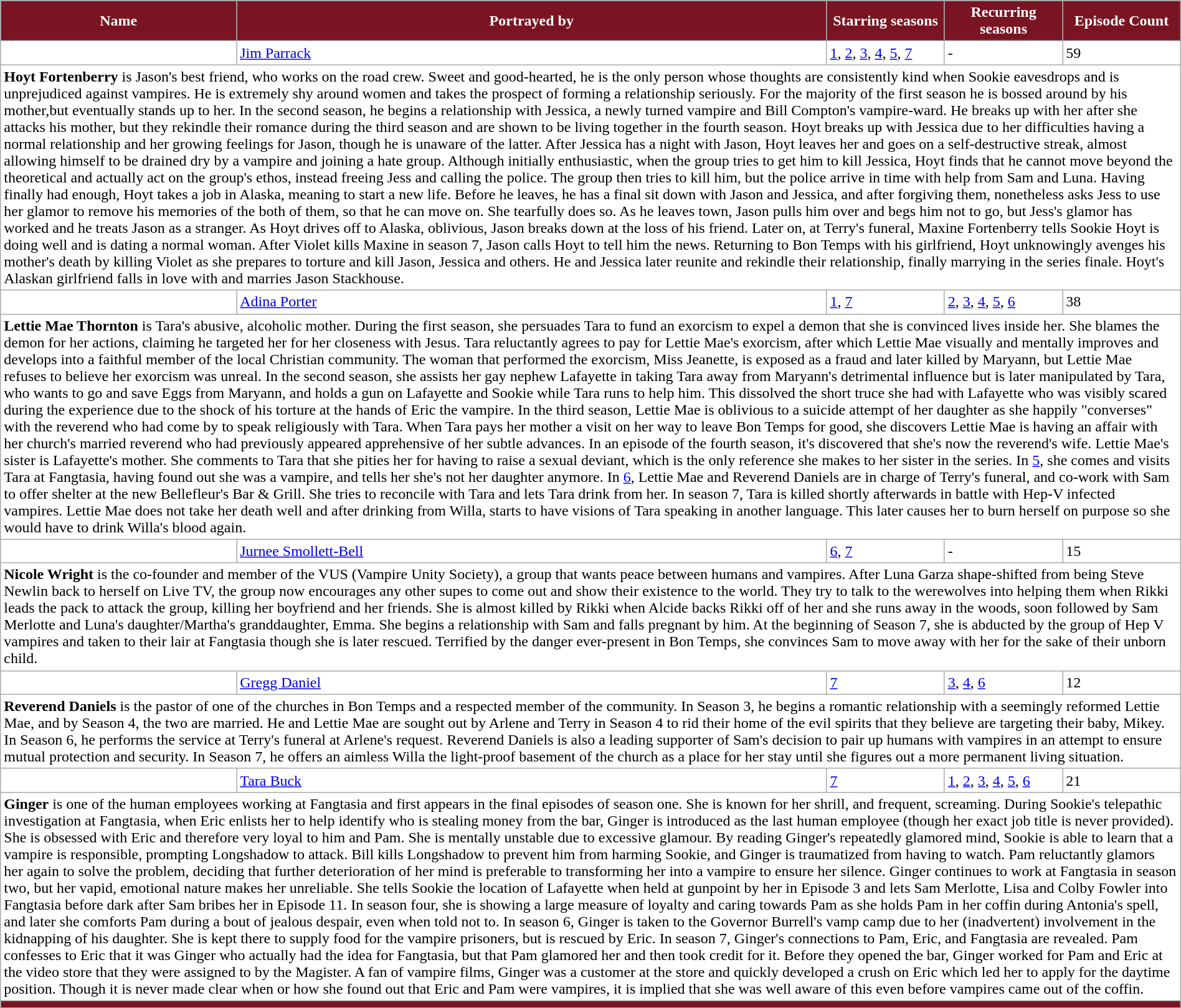<table class="wikitable" style="width:100%; margin-right:auto; background: #FFFFFF;">
<tr style="color:white">
<th style="background-color:#791422; width:20%">Name</th>
<th style="background-color:#791422; width:50%">Portrayed by</th>
<th style="background-color:#791422; width:10%">Starring seasons</th>
<th style="background-color:#791422; width:10%">Recurring seasons</th>
<th style="background-color:#791422; width:10%">Episode Count</th>
</tr>
<tr>
<td></td>
<td><a href='#'>Jim Parrack</a></td>
<td><a href='#'>1</a>, <a href='#'>2</a>, <a href='#'>3</a>, <a href='#'>4</a>, <a href='#'>5</a>, <a href='#'>7</a></td>
<td>-</td>
<td>59</td>
</tr>
<tr>
<td colspan="5"><strong>Hoyt Fortenberry</strong> is Jason's best friend, who works on the road crew. Sweet and good-hearted, he is the only person whose thoughts are consistently kind when Sookie eavesdrops and is unprejudiced against vampires. He is extremely shy around women and takes the prospect of forming a relationship seriously. For the majority of the first season he is bossed around by his mother,but eventually stands up to her. In the second season, he begins a relationship with Jessica, a newly turned vampire and Bill Compton's vampire-ward. He breaks up with her after she attacks his mother, but they rekindle their romance during the third season and are shown to be living together in the fourth season. Hoyt breaks up with Jessica due to her difficulties having a normal relationship and her growing feelings for Jason, though he is unaware of the latter. After Jessica has a night with Jason, Hoyt leaves her and goes on a self-destructive streak, almost allowing himself to be drained dry by a vampire and joining a hate group. Although initially enthusiastic, when the group tries to get him to kill Jessica, Hoyt finds that he cannot move beyond the theoretical and actually act on the group's ethos, instead freeing Jess and calling the police. The group then tries to kill him, but the police arrive in time with help from Sam and Luna. Having finally had enough, Hoyt takes a job in Alaska, meaning to start a new life. Before he leaves, he has a final sit down with Jason and Jessica, and after forgiving them, nonetheless asks Jess to use her glamor to remove his memories of the both of them, so that he can move on. She tearfully does so. As he leaves town, Jason pulls him over and begs him not to go, but Jess's glamor has worked and he treats Jason as a stranger. As Hoyt drives off to Alaska, oblivious, Jason breaks down at the loss of his friend. Later on, at Terry's funeral, Maxine Fortenberry tells Sookie Hoyt is doing well and is dating a normal woman. After Violet kills Maxine in season 7, Jason calls Hoyt to tell him the news.  Returning to Bon Temps with his girlfriend, Hoyt unknowingly avenges his mother's death by killing Violet as she prepares to torture and kill Jason, Jessica and others. He and Jessica later reunite and rekindle their relationship, finally marrying in the series finale. Hoyt's Alaskan girlfriend falls in love with and marries Jason Stackhouse.</td>
</tr>
<tr>
<td></td>
<td><a href='#'>Adina Porter</a></td>
<td><a href='#'>1</a>, <a href='#'>7</a></td>
<td><a href='#'>2</a>, <a href='#'>3</a>, <a href='#'>4</a>, <a href='#'>5</a>, <a href='#'>6</a></td>
<td>38</td>
</tr>
<tr>
<td colspan="5"><strong>Lettie Mae Thornton</strong> is Tara's abusive, alcoholic mother. During the first season, she persuades Tara to fund an exorcism to expel a demon that she is convinced lives inside her. She blames the demon for her actions, claiming he targeted her for her closeness with Jesus. Tara reluctantly agrees to pay for Lettie Mae's exorcism, after which Lettie Mae visually and mentally improves and develops into a faithful member of the local Christian community. The woman that performed the exorcism, Miss Jeanette, is exposed as a fraud and later killed by Maryann, but Lettie Mae refuses to believe her exorcism was unreal. In the second season, she assists her gay nephew Lafayette in taking Tara away from Maryann's detrimental influence but is later manipulated by Tara, who wants to go and save Eggs from Maryann, and holds a gun on Lafayette and Sookie while Tara runs to help him. This dissolved the short truce she had with Lafayette who was visibly scared during the experience due to the shock of his torture at the hands of Eric the vampire. In the third season, Lettie Mae is oblivious to a suicide attempt of her daughter as she happily "converses" with the reverend who had come by to speak religiously with Tara. When Tara pays her mother a visit on her way to leave Bon Temps for good, she discovers Lettie Mae is having an affair with her church's married reverend who had previously appeared apprehensive of her subtle advances. In an episode of the fourth season, it's discovered that she's now the reverend's wife. Lettie Mae's sister is Lafayette's mother. She comments to Tara that she pities her for having to raise a sexual deviant, which is the only reference she makes to her sister in the series. In <a href='#'>5</a>, she comes and visits Tara at Fangtasia, having found out she was a vampire, and tells her she's not her daughter anymore. In <a href='#'>6</a>, Lettie Mae and Reverend Daniels are in charge of Terry's funeral, and co-work with Sam to offer shelter at the new Bellefleur's Bar & Grill. She tries to reconcile with Tara and lets Tara drink from her. In season 7, Tara is killed shortly afterwards in battle with Hep-V infected vampires. Lettie Mae does not take her death well and after drinking from Willa, starts to have visions of Tara speaking in another language. This later causes her to burn herself on purpose so she would have to drink Willa's blood again.</td>
</tr>
<tr>
<td></td>
<td><a href='#'>Jurnee Smollett-Bell</a></td>
<td><a href='#'>6</a>, <a href='#'>7</a></td>
<td>-</td>
<td>15</td>
</tr>
<tr>
<td colspan="5"><strong>Nicole Wright</strong> is the co-founder and member of the VUS (Vampire Unity Society), a group that wants peace between humans and vampires. After Luna Garza shape-shifted from being Steve Newlin back to herself on Live TV, the group now encourages any other supes to come out and show their existence to the world. They try to talk to the werewolves into helping them when Rikki leads the pack to attack the group, killing her boyfriend and her friends. She is almost killed by Rikki when Alcide backs Rikki off of her and she runs away in the woods, soon followed by Sam Merlotte and Luna's daughter/Martha's granddaughter, Emma. She begins a relationship with Sam and falls pregnant by him. At the beginning of Season 7, she is abducted by the group of Hep V vampires and taken to their lair at Fangtasia though she is later rescued. Terrified by the danger ever-present in Bon Temps, she convinces Sam to move away with her for the sake of their unborn child.</td>
</tr>
<tr>
<td></td>
<td><a href='#'>Gregg Daniel</a></td>
<td><a href='#'>7</a></td>
<td><a href='#'>3</a>, <a href='#'>4</a>, <a href='#'>6</a></td>
<td>12</td>
</tr>
<tr>
<td colspan="5"><strong>Reverend Daniels</strong> is the pastor of one of the churches in Bon Temps and a respected member of the community. In Season 3, he begins a romantic relationship with a seemingly reformed Lettie Mae, and by Season 4, the two are married. He and Lettie Mae are sought out by Arlene and Terry in Season 4 to rid their home of the evil spirits that they believe are targeting their baby, Mikey. In Season 6, he performs the service at Terry's funeral at Arlene's request. Reverend Daniels is also a leading supporter of Sam's decision to pair up humans with vampires in an attempt to ensure mutual protection and security. In Season 7, he offers an aimless Willa the light-proof basement of the church as a place for her stay until she figures out a more permanent living situation.</td>
</tr>
<tr>
<td></td>
<td><a href='#'>Tara Buck</a></td>
<td><a href='#'>7</a></td>
<td><a href='#'>1</a>, <a href='#'>2</a>, <a href='#'>3</a>, <a href='#'>4</a>, <a href='#'>5</a>, <a href='#'>6</a></td>
<td>21</td>
</tr>
<tr>
<td colspan="5"><strong>Ginger</strong> is one of the human employees working at Fangtasia and first appears in the final episodes of season one. She is known for her shrill, and frequent, screaming. During Sookie's telepathic investigation at Fangtasia, when Eric enlists her to help identify who is stealing money from the bar, Ginger is introduced as the last human employee (though her exact job title is never provided).  She is obsessed with Eric and therefore very loyal to him and Pam.  She is mentally unstable due to excessive glamour.  By reading Ginger's repeatedly glamored mind, Sookie is able to learn that a vampire is responsible, prompting Longshadow to attack. Bill kills Longshadow to prevent him from harming Sookie, and Ginger is traumatized from having to watch. Pam reluctantly glamors her again to solve the problem, deciding that further deterioration of her mind is preferable to transforming her into a vampire to ensure her silence. Ginger continues to work at Fangtasia in season two, but her vapid, emotional nature makes her unreliable. She tells Sookie the location of Lafayette when held at gunpoint by her in Episode 3 and lets Sam Merlotte, Lisa and Colby Fowler into Fangtasia before dark after Sam bribes her in Episode 11. In season four, she is showing a large measure of loyalty and caring towards Pam as she holds Pam in her coffin during Antonia's spell, and later she comforts Pam during a bout of jealous despair, even when told not to. In season 6, Ginger is taken to the Governor Burrell's vamp camp due to her (inadvertent) involvement in the kidnapping of his daughter. She is kept there to supply food for the vampire prisoners, but is rescued by Eric. In season 7, Ginger's connections to Pam, Eric, and Fangtasia are revealed. Pam confesses to Eric that it was Ginger who actually had the idea for Fangtasia, but that Pam glamored her and then took credit for it. Before they opened the bar, Ginger worked for Pam and Eric at the video store that they were assigned to by the Magister. A fan of vampire films, Ginger was a customer at the store and quickly developed a crush on Eric which led her to apply for the daytime position. Though it is never made clear when or how she found out that Eric and Pam were vampires, it is implied that she was well aware of this even before vampires came out of the coffin.</td>
</tr>
<tr>
<td colspan="5" bgcolor="#791422"></td>
</tr>
<tr>
</tr>
</table>
